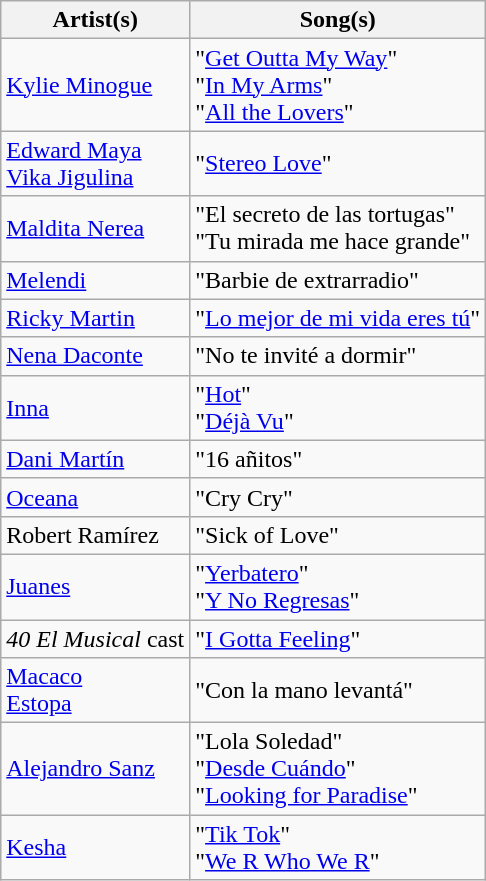<table class="wikitable">
<tr>
<th>Artist(s)</th>
<th>Song(s)</th>
</tr>
<tr>
<td><a href='#'>Kylie Minogue</a></td>
<td>"<a href='#'>Get Outta My Way</a>"<br>"<a href='#'>In My Arms</a>"<br>"<a href='#'>All the Lovers</a>"</td>
</tr>
<tr>
<td><a href='#'>Edward Maya</a><br><a href='#'>Vika Jigulina</a></td>
<td>"<a href='#'>Stereo Love</a>"</td>
</tr>
<tr>
<td><a href='#'>Maldita Nerea</a></td>
<td>"El secreto de las tortugas"<br>"Tu mirada me hace grande"</td>
</tr>
<tr>
<td><a href='#'>Melendi</a></td>
<td>"Barbie de extrarradio"</td>
</tr>
<tr>
<td><a href='#'>Ricky Martin</a></td>
<td>"<a href='#'>Lo mejor de mi vida eres tú</a>"</td>
</tr>
<tr>
<td><a href='#'>Nena Daconte</a></td>
<td>"No te invité a dormir"</td>
</tr>
<tr>
<td><a href='#'>Inna</a></td>
<td>"<a href='#'>Hot</a>"<br>"<a href='#'>Déjà Vu</a>"</td>
</tr>
<tr>
<td><a href='#'>Dani Martín</a></td>
<td>"16 añitos"</td>
</tr>
<tr>
<td><a href='#'>Oceana</a></td>
<td>"Cry Cry"</td>
</tr>
<tr>
<td>Robert Ramírez</td>
<td>"Sick of Love"</td>
</tr>
<tr>
<td><a href='#'>Juanes</a></td>
<td>"<a href='#'>Yerbatero</a>"<br>"<a href='#'>Y No Regresas</a>"</td>
</tr>
<tr>
<td><em>40 El Musical</em> cast</td>
<td>"<a href='#'>I Gotta Feeling</a>"</td>
</tr>
<tr>
<td><a href='#'>Macaco</a><br><a href='#'>Estopa</a></td>
<td>"Con la mano levantá"</td>
</tr>
<tr>
<td><a href='#'>Alejandro Sanz</a></td>
<td>"Lola Soledad"<br>"<a href='#'>Desde Cuándo</a>" <br>"<a href='#'>Looking for Paradise</a>"</td>
</tr>
<tr>
<td><a href='#'>Kesha</a></td>
<td>"<a href='#'>Tik Tok</a>"<br>"<a href='#'>We R Who We R</a>"</td>
</tr>
</table>
